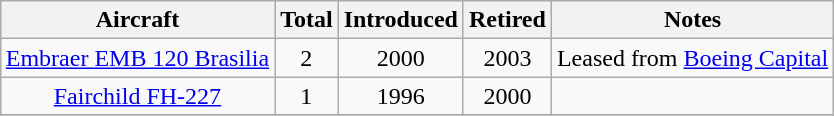<table class="wikitable" style="margin:0.5em auto; text-align:center">
<tr>
<th>Aircraft</th>
<th>Total</th>
<th>Introduced</th>
<th>Retired</th>
<th>Notes</th>
</tr>
<tr>
<td><a href='#'>Embraer EMB 120 Brasilia</a></td>
<td>2</td>
<td>2000</td>
<td>2003</td>
<td>Leased from <a href='#'>Boeing Capital</a></td>
</tr>
<tr>
<td><a href='#'>Fairchild FH-227</a></td>
<td>1</td>
<td>1996</td>
<td>2000</td>
<td></td>
</tr>
<tr>
</tr>
</table>
